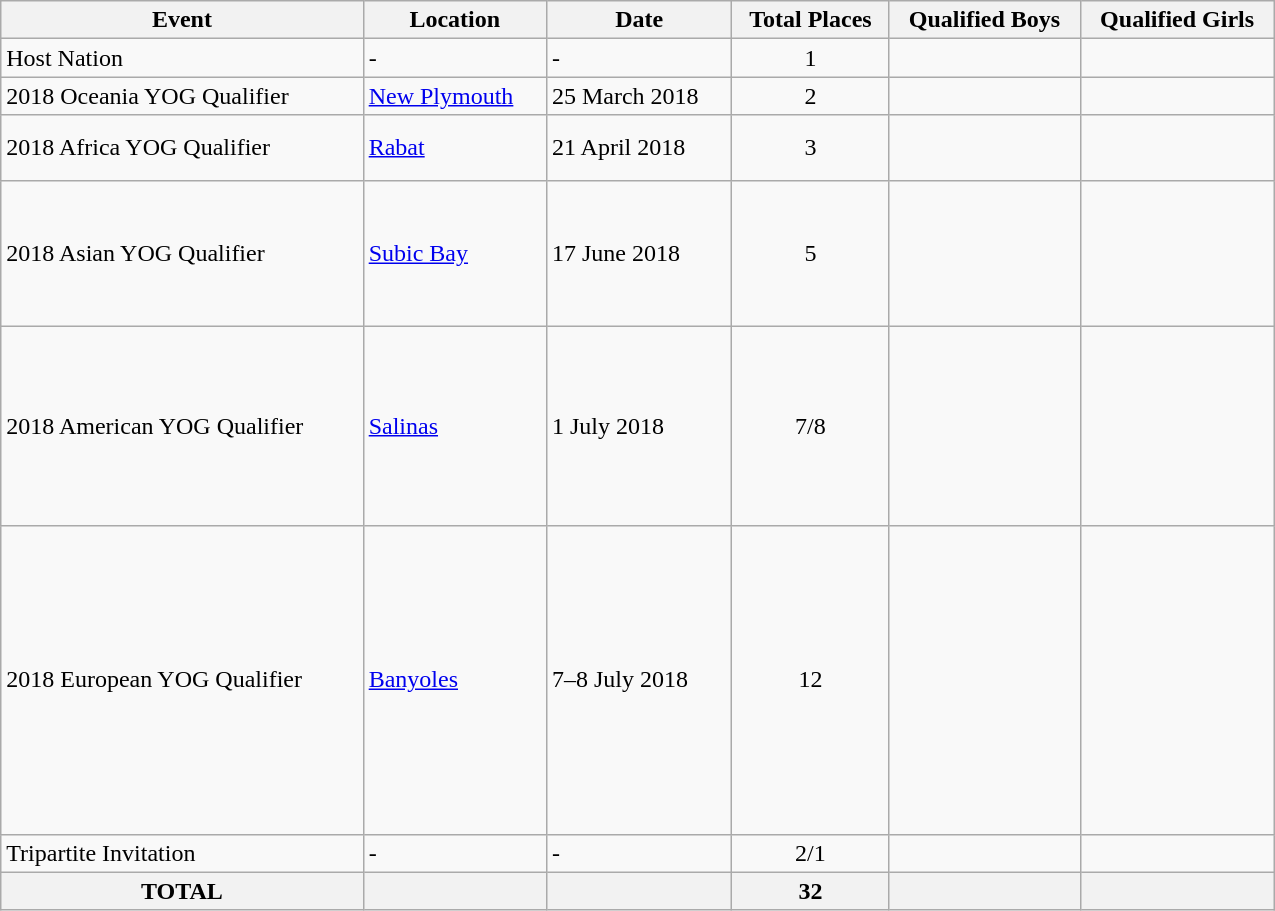<table class="wikitable" width=850>
<tr>
<th>Event</th>
<th>Location</th>
<th>Date</th>
<th>Total Places</th>
<th>Qualified Boys</th>
<th>Qualified Girls</th>
</tr>
<tr>
<td>Host Nation</td>
<td>-</td>
<td>-</td>
<td align="center">1</td>
<td></td>
<td></td>
</tr>
<tr>
<td>2018 Oceania YOG Qualifier</td>
<td> <a href='#'>New Plymouth</a></td>
<td>25 March 2018</td>
<td align="center">2</td>
<td><br></td>
<td><br></td>
</tr>
<tr>
<td>2018 Africa YOG Qualifier</td>
<td> <a href='#'>Rabat</a></td>
<td>21 April 2018</td>
<td align="center">3</td>
<td><br><br></td>
<td><br><br></td>
</tr>
<tr>
<td>2018 Asian YOG Qualifier</td>
<td> <a href='#'>Subic Bay</a></td>
<td>17 June 2018</td>
<td align="center">5</td>
<td><br><s></s><br><br><br><br></td>
<td><br><br><br><br></td>
</tr>
<tr>
<td>2018 American YOG Qualifier</td>
<td> <a href='#'>Salinas</a></td>
<td>1 July 2018</td>
<td align="center">7/8</td>
<td><br><br><br><br><br><br></td>
<td><br><br><br><br><br><br><br></td>
</tr>
<tr>
<td>2018 European YOG Qualifier</td>
<td> <a href='#'>Banyoles</a></td>
<td>7–8 July 2018</td>
<td align="center">12</td>
<td><br><br><br><br><br><br><br><br><br><br><br></td>
<td><br><br><br><br><br><br><br><br><br><br><br></td>
</tr>
<tr>
<td>Tripartite Invitation</td>
<td>-</td>
<td>-</td>
<td align="center">2/1</td>
<td><br></td>
<td></td>
</tr>
<tr>
<th>TOTAL</th>
<th></th>
<th></th>
<th>32</th>
<th></th>
<th></th>
</tr>
</table>
